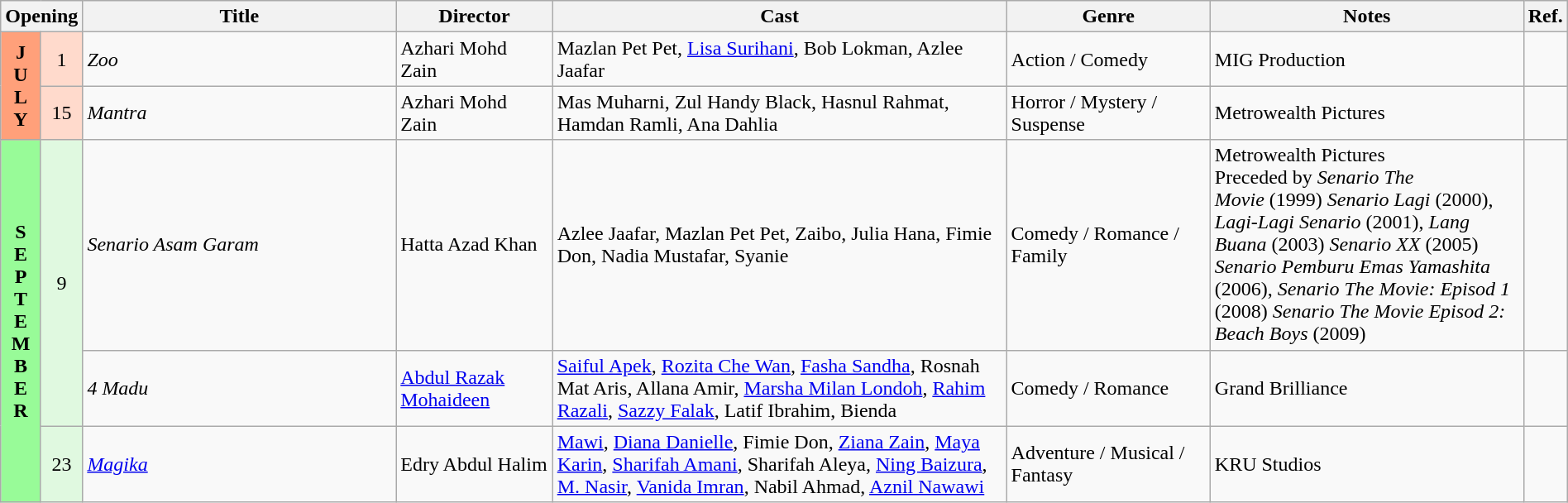<table class="wikitable" width="100%">
<tr>
<th colspan="2">Opening</th>
<th style="width:20%;">Title</th>
<th style="width:10%;">Director</th>
<th>Cast</th>
<th style="width:13%">Genre</th>
<th style="width:20%">Notes</th>
<th>Ref.</th>
</tr>
<tr>
<th rowspan=2 style="text-align:center; background:#ffa07a;">J<br>U<br>L<br>Y</th>
<td rowspan=1 style="text-align:center; background:#ffdacc;">1</td>
<td><em>Zoo</em></td>
<td>Azhari Mohd Zain</td>
<td>Mazlan Pet Pet, <a href='#'>Lisa Surihani</a>, Bob Lokman, Azlee Jaafar</td>
<td>Action / Comedy</td>
<td>MIG Production</td>
<td></td>
</tr>
<tr>
<td rowspan=1 style="text-align:center; background:#ffdacc;">15</td>
<td><em>Mantra</em></td>
<td>Azhari Mohd Zain</td>
<td>Mas Muharni, Zul Handy Black, Hasnul Rahmat, Hamdan Ramli, Ana Dahlia</td>
<td>Horror / Mystery / Suspense</td>
<td>Metrowealth Pictures</td>
<td></td>
</tr>
<tr>
<th rowspan="3" style="text-align:center; background:#98fb98;">S<br>E<br>P<br>T<br>E<br>M<br>B<br>E<br>R</th>
<td rowspan="2" style="text-align:center; background:#e0f9e0;">9</td>
<td><em>Senario Asam Garam</em></td>
<td>Hatta Azad Khan</td>
<td>Azlee Jaafar, Mazlan Pet Pet, Zaibo, Julia Hana, Fimie Don, Nadia Mustafar, Syanie</td>
<td>Comedy / Romance / Family</td>
<td>Metrowealth Pictures <br> Preceded by <em>Senario The Movie</em> (1999) <em>Senario Lagi</em> (2000), <em>Lagi-Lagi Senario</em> (2001), <em>Lang Buana</em> (2003) <em>Senario XX</em> (2005) <em>Senario Pemburu Emas Yamashita</em> (2006), <em>Senario The Movie: Episod 1</em> (2008) <em>Senario The Movie Episod 2: Beach Boys</em> (2009)</td>
<td></td>
</tr>
<tr>
<td><em>4 Madu</em></td>
<td><a href='#'>Abdul Razak Mohaideen</a></td>
<td><a href='#'>Saiful Apek</a>, <a href='#'>Rozita Che Wan</a>, <a href='#'>Fasha Sandha</a>, Rosnah Mat Aris, Allana Amir, <a href='#'>Marsha Milan Londoh</a>, <a href='#'>Rahim Razali</a>, <a href='#'>Sazzy Falak</a>, Latif Ibrahim, Bienda</td>
<td>Comedy / Romance</td>
<td>Grand Brilliance</td>
<td></td>
</tr>
<tr>
<td rowspan=1 style="text-align:center; background:#e0f9e0;">23</td>
<td><em><a href='#'>Magika</a></em></td>
<td>Edry Abdul Halim</td>
<td><a href='#'>Mawi</a>, <a href='#'>Diana Danielle</a>, Fimie Don, <a href='#'>Ziana Zain</a>, <a href='#'>Maya Karin</a>, <a href='#'>Sharifah Amani</a>, Sharifah Aleya, <a href='#'>Ning Baizura</a>, <a href='#'>M. Nasir</a>, <a href='#'>Vanida Imran</a>, Nabil Ahmad, <a href='#'>Aznil Nawawi</a></td>
<td>Adventure / Musical / Fantasy</td>
<td>KRU Studios</td>
<td></td>
</tr>
</table>
